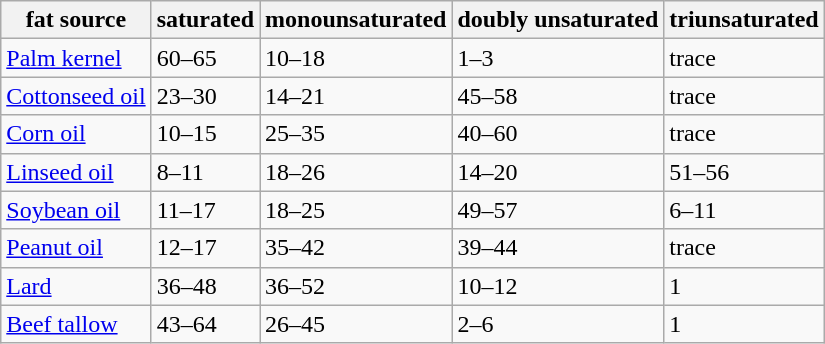<table class="wikitable">
<tr>
<th>fat source</th>
<th>saturated</th>
<th>monounsaturated</th>
<th>doubly unsaturated</th>
<th>triunsaturated</th>
</tr>
<tr>
<td><a href='#'>Palm kernel</a></td>
<td>60–65</td>
<td>10–18</td>
<td>1–3</td>
<td>trace</td>
</tr>
<tr>
<td><a href='#'>Cottonseed oil</a></td>
<td>23–30</td>
<td>14–21</td>
<td>45–58</td>
<td>trace</td>
</tr>
<tr>
<td><a href='#'>Corn oil</a></td>
<td>10–15</td>
<td>25–35</td>
<td>40–60</td>
<td>trace</td>
</tr>
<tr>
<td><a href='#'>Linseed oil</a></td>
<td>8–11</td>
<td>18–26</td>
<td>14–20</td>
<td>51–56</td>
</tr>
<tr>
<td><a href='#'>Soybean oil</a></td>
<td>11–17</td>
<td>18–25</td>
<td>49–57</td>
<td>6–11</td>
</tr>
<tr>
<td><a href='#'>Peanut oil</a></td>
<td>12–17</td>
<td>35–42</td>
<td>39–44</td>
<td>trace</td>
</tr>
<tr>
<td><a href='#'>Lard</a></td>
<td>36–48</td>
<td>36–52</td>
<td>10–12</td>
<td>1</td>
</tr>
<tr>
<td><a href='#'>Beef tallow</a></td>
<td>43–64</td>
<td>26–45</td>
<td>2–6</td>
<td>1</td>
</tr>
</table>
